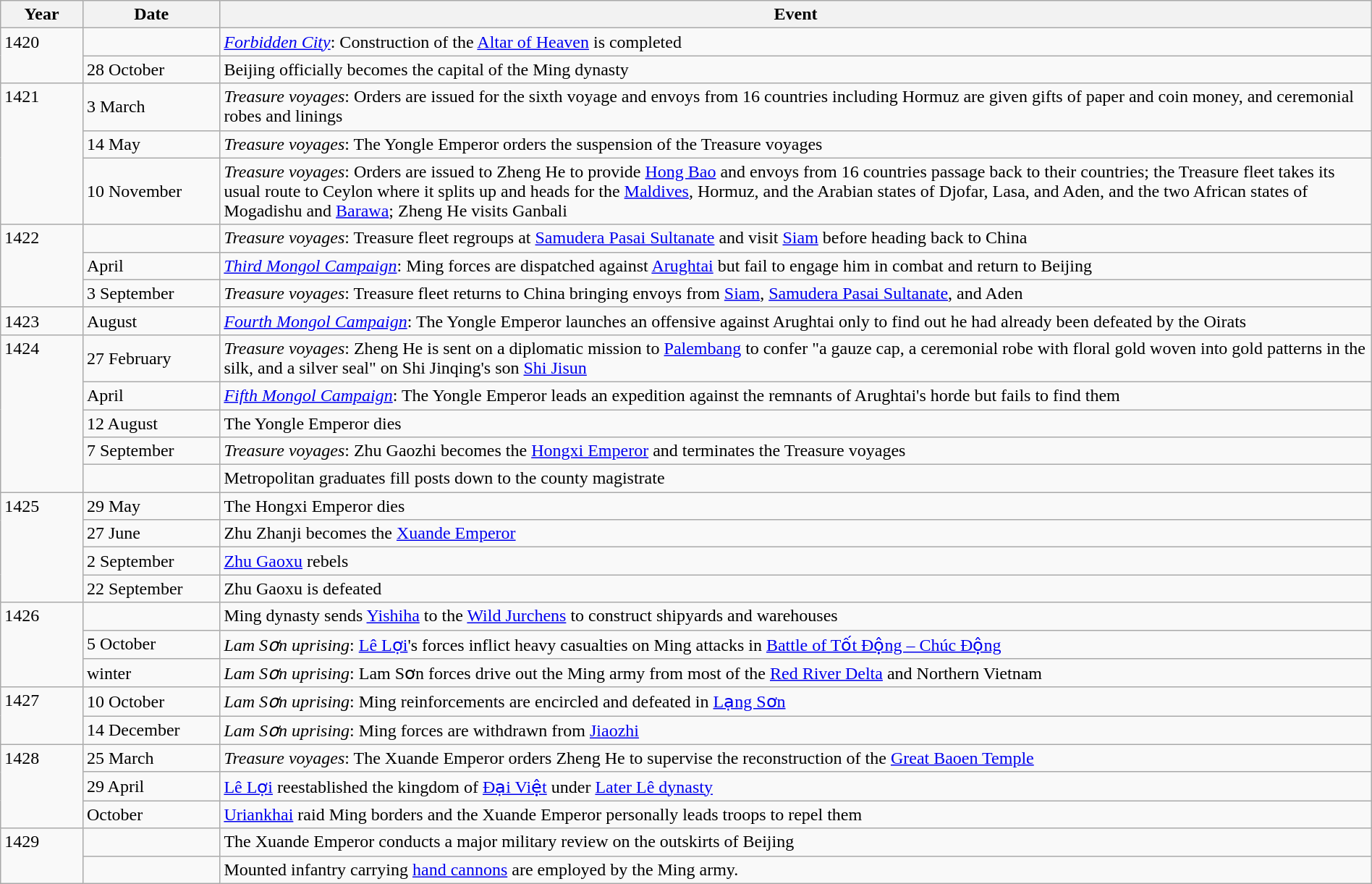<table class="wikitable" width="100%">
<tr>
<th style="width:6%">Year</th>
<th style="width:10%">Date</th>
<th>Event</th>
</tr>
<tr>
<td rowspan="2" valign="top">1420</td>
<td></td>
<td><em><a href='#'>Forbidden City</a></em>: Construction of the <a href='#'>Altar of Heaven</a> is completed</td>
</tr>
<tr>
<td>28 October</td>
<td>Beijing officially becomes the capital of the Ming dynasty</td>
</tr>
<tr>
<td rowspan="3" valign="top">1421</td>
<td>3 March</td>
<td><em>Treasure voyages</em>: Orders are issued for the sixth voyage and envoys from 16 countries including Hormuz are given gifts of paper and coin money, and ceremonial robes and linings</td>
</tr>
<tr>
<td>14 May</td>
<td><em>Treasure voyages</em>: The Yongle Emperor orders the suspension of the Treasure voyages</td>
</tr>
<tr>
<td>10 November</td>
<td><em>Treasure voyages</em>: Orders are issued to Zheng He to provide <a href='#'>Hong Bao</a> and envoys from 16 countries passage back to their countries; the Treasure fleet takes its usual route to Ceylon where it splits up and heads for the <a href='#'>Maldives</a>, Hormuz, and the Arabian states of Djofar, Lasa, and Aden, and the two African states of Mogadishu and <a href='#'>Barawa</a>; Zheng He visits Ganbali</td>
</tr>
<tr>
<td rowspan="3" valign="top">1422</td>
<td></td>
<td><em>Treasure voyages</em>: Treasure fleet regroups at <a href='#'>Samudera Pasai Sultanate</a> and visit <a href='#'>Siam</a> before heading back to China</td>
</tr>
<tr>
<td>April</td>
<td><em><a href='#'>Third Mongol Campaign</a></em>: Ming forces are dispatched against <a href='#'>Arughtai</a> but fail to engage him in combat and return to Beijing</td>
</tr>
<tr>
<td>3 September</td>
<td><em>Treasure voyages</em>: Treasure fleet returns to China bringing envoys from <a href='#'>Siam</a>, <a href='#'>Samudera Pasai Sultanate</a>, and Aden</td>
</tr>
<tr>
<td>1423</td>
<td>August</td>
<td><em><a href='#'>Fourth Mongol Campaign</a></em>: The Yongle Emperor launches an offensive against Arughtai only to find out he had already been defeated by the Oirats</td>
</tr>
<tr>
<td rowspan="5" valign="top">1424</td>
<td>27 February</td>
<td><em>Treasure voyages</em>: Zheng He is sent on a diplomatic mission to <a href='#'>Palembang</a> to confer "a gauze cap, a ceremonial robe with floral gold woven into gold patterns in the silk, and a silver seal" on Shi Jinqing's son <a href='#'>Shi Jisun</a></td>
</tr>
<tr>
<td>April</td>
<td><em><a href='#'>Fifth Mongol Campaign</a></em>: The Yongle Emperor leads an expedition against the remnants of Arughtai's horde but fails to find them</td>
</tr>
<tr>
<td>12 August</td>
<td>The Yongle Emperor dies</td>
</tr>
<tr>
<td>7 September</td>
<td><em>Treasure voyages</em>: Zhu Gaozhi becomes the <a href='#'>Hongxi Emperor</a> and terminates the Treasure voyages</td>
</tr>
<tr>
<td></td>
<td>Metropolitan graduates fill posts down to the county magistrate</td>
</tr>
<tr>
<td rowspan="4" valign="top">1425</td>
<td>29 May</td>
<td>The Hongxi Emperor dies</td>
</tr>
<tr>
<td>27 June</td>
<td>Zhu Zhanji becomes the <a href='#'>Xuande Emperor</a></td>
</tr>
<tr>
<td>2 September</td>
<td><a href='#'>Zhu Gaoxu</a> rebels</td>
</tr>
<tr>
<td>22 September</td>
<td>Zhu Gaoxu is defeated</td>
</tr>
<tr>
<td rowspan="3" valign="top">1426</td>
<td></td>
<td>Ming dynasty sends <a href='#'>Yishiha</a> to the <a href='#'>Wild Jurchens</a> to construct shipyards and warehouses</td>
</tr>
<tr>
<td>5 October</td>
<td><em>Lam Sơn uprising</em>: <a href='#'>Lê Lợi</a>'s forces inflict heavy casualties on Ming attacks in <a href='#'>Battle of Tốt Động – Chúc Động</a></td>
</tr>
<tr>
<td>winter</td>
<td><em>Lam Sơn uprising</em>: Lam Sơn forces drive out the Ming army from most of the <a href='#'>Red River Delta</a> and Northern Vietnam</td>
</tr>
<tr>
<td rowspan="2" valign="top">1427</td>
<td>10 October</td>
<td><em>Lam Sơn uprising</em>: Ming reinforcements are encircled and defeated in <a href='#'>Lạng Sơn</a></td>
</tr>
<tr>
<td>14 December</td>
<td><em>Lam Sơn uprising</em>: Ming forces are withdrawn from <a href='#'>Jiaozhi</a></td>
</tr>
<tr>
<td rowspan="3" valign="top">1428</td>
<td>25 March</td>
<td><em>Treasure voyages</em>: The Xuande Emperor orders Zheng He to supervise the reconstruction of the <a href='#'>Great Baoen Temple</a></td>
</tr>
<tr>
<td>29 April</td>
<td><a href='#'>Lê Lợi</a> reestablished the kingdom of <a href='#'>Đại Việt</a> under <a href='#'>Later Lê dynasty</a></td>
</tr>
<tr>
<td>October</td>
<td><a href='#'>Uriankhai</a> raid Ming borders and the Xuande Emperor personally leads troops to repel them</td>
</tr>
<tr>
<td rowspan="2" valign="top">1429</td>
<td></td>
<td>The Xuande Emperor conducts a major military review on the outskirts of Beijing</td>
</tr>
<tr>
<td></td>
<td>Mounted infantry carrying <a href='#'>hand cannons</a> are employed by the Ming army.</td>
</tr>
</table>
